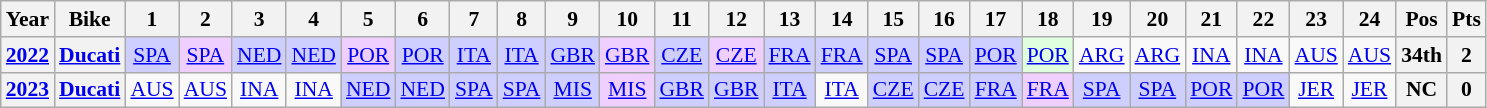<table class="wikitable" style="text-align:center; font-size:90%">
<tr>
<th>Year</th>
<th>Bike</th>
<th>1</th>
<th>2</th>
<th>3</th>
<th>4</th>
<th>5</th>
<th>6</th>
<th>7</th>
<th>8</th>
<th>9</th>
<th>10</th>
<th>11</th>
<th>12</th>
<th>13</th>
<th>14</th>
<th>15</th>
<th>16</th>
<th>17</th>
<th>18</th>
<th>19</th>
<th>20</th>
<th>21</th>
<th>22</th>
<th>23</th>
<th>24</th>
<th>Pos</th>
<th>Pts</th>
</tr>
<tr>
<th><a href='#'>2022</a></th>
<th><a href='#'>Ducati</a></th>
<td style="background:#cfcfff;"><a href='#'>SPA</a><br></td>
<td style="background:#efcfff;"><a href='#'>SPA</a><br></td>
<td style="background:#cfcfff;"><a href='#'>NED</a><br></td>
<td style="background:#cfcfff;"><a href='#'>NED</a><br></td>
<td style="background:#efcfff;"><a href='#'>POR</a><br></td>
<td style="background:#cfcfff;"><a href='#'>POR</a><br></td>
<td style="background:#cfcfff;"><a href='#'>ITA</a><br></td>
<td style="background:#cfcfff;"><a href='#'>ITA</a><br></td>
<td style="background:#cfcfff;"><a href='#'>GBR</a><br></td>
<td style="background:#efcfff;"><a href='#'>GBR</a><br></td>
<td style="background:#cfcfff;"><a href='#'>CZE</a><br></td>
<td style="background:#efcfff;"><a href='#'>CZE</a><br></td>
<td style="background:#cfcfff;"><a href='#'>FRA</a><br></td>
<td style="background:#cfcfff;"><a href='#'>FRA</a><br></td>
<td style="background:#cfcfff;"><a href='#'>SPA</a><br></td>
<td style="background:#cfcfff;"><a href='#'>SPA</a><br></td>
<td style="background:#cfcfff;"><a href='#'>POR</a><br></td>
<td style="background:#dfffdf;"><a href='#'>POR</a><br></td>
<td style="background:#;"><a href='#'>ARG</a><br></td>
<td style="background:#;"><a href='#'>ARG</a><br></td>
<td style="background:#;"><a href='#'>INA</a><br></td>
<td style="background:#;"><a href='#'>INA</a><br></td>
<td><a href='#'>AUS</a></td>
<td><a href='#'>AUS</a></td>
<th>34th</th>
<th>2</th>
</tr>
<tr>
<th><a href='#'>2023</a></th>
<th><a href='#'>Ducati</a></th>
<td style="background:#;"><a href='#'>AUS</a><br></td>
<td style="background:#;"><a href='#'>AUS</a><br></td>
<td style="background:#;"><a href='#'>INA</a><br></td>
<td style="background:#;"><a href='#'>INA</a><br></td>
<td style="background:#cfcfff;"><a href='#'>NED</a><br></td>
<td style="background:#cfcfff;"><a href='#'>NED</a><br></td>
<td style="background:#cfcfff;"><a href='#'>SPA</a><br></td>
<td style="background:#cfcfff;"><a href='#'>SPA</a><br></td>
<td style="background:#cfcfff;"><a href='#'>MIS</a><br></td>
<td style="background:#efcfff;"><a href='#'>MIS</a><br></td>
<td style="background:#cfcfff;"><a href='#'>GBR</a><br></td>
<td style="background:#cfcfff;"><a href='#'>GBR</a><br></td>
<td style="background:#cfcfff;"><a href='#'>ITA</a><br></td>
<td style="background:#dffffdf;"><a href='#'>ITA</a><br></td>
<td style="background:#cfcfff;"><a href='#'>CZE</a><br></td>
<td style="background:#cfcfff;"><a href='#'>CZE</a><br></td>
<td style="background:#cfcfff;"><a href='#'>FRA</a><br></td>
<td style="background:#efcfff;"><a href='#'>FRA</a><br></td>
<td style="background:#cfcfff;"><a href='#'>SPA</a><br></td>
<td style="background:#cfcfff;"><a href='#'>SPA</a><br></td>
<td style="background:#cfcfff;"><a href='#'>POR</a><br></td>
<td style="background:#cfcfff;"><a href='#'>POR</a><br></td>
<td style="background:#;"><a href='#'>JER</a><br></td>
<td style="background:#;"><a href='#'>JER</a><br></td>
<th>NC</th>
<th>0</th>
</tr>
</table>
